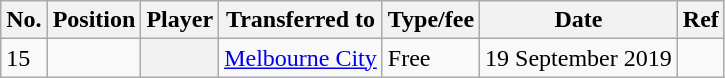<table class="wikitable plainrowheaders sortable" style="text-align:center; text-align:left">
<tr>
<th scope="col">No.</th>
<th scope="col">Position</th>
<th scope="col">Player</th>
<th scope="col">Transferred to</th>
<th scope="col">Type/fee</th>
<th scope="col">Date</th>
<th scope="col" class="unsortable">Ref</th>
</tr>
<tr>
<td>15</td>
<td></td>
<th scope="row"></th>
<td><a href='#'>Melbourne City</a></td>
<td>Free</td>
<td>19 September 2019</td>
<td></td>
</tr>
</table>
